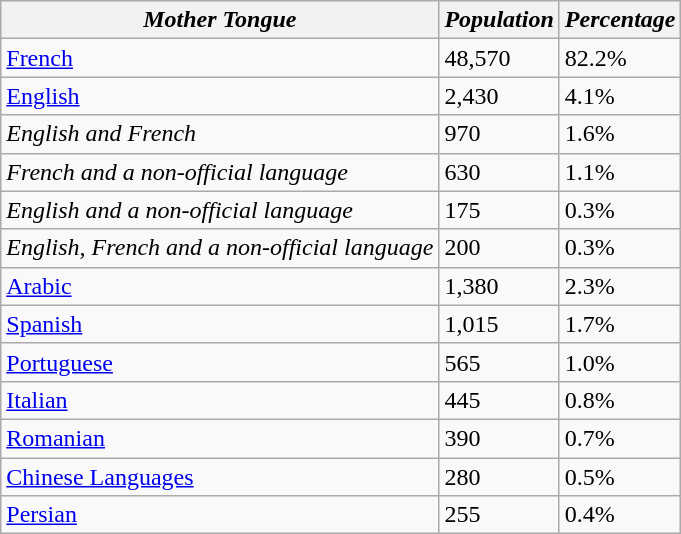<table class="wikitable">
<tr>
<th><em>Mother Tongue</em></th>
<th><em>Population</em></th>
<th><em>Percentage</em></th>
</tr>
<tr>
<td><a href='#'>French</a></td>
<td>48,570</td>
<td>82.2%</td>
</tr>
<tr>
<td><a href='#'>English</a></td>
<td>2,430</td>
<td>4.1%</td>
</tr>
<tr>
<td><em>English and French</em></td>
<td>970</td>
<td>1.6%</td>
</tr>
<tr>
<td><em>French and a non-official language</em></td>
<td>630</td>
<td>1.1%</td>
</tr>
<tr>
<td><em>English and a non-official language</em></td>
<td>175</td>
<td>0.3%</td>
</tr>
<tr>
<td><em>English, French and a non-official language</em></td>
<td>200</td>
<td>0.3%</td>
</tr>
<tr>
<td><a href='#'>Arabic</a></td>
<td>1,380</td>
<td>2.3%</td>
</tr>
<tr>
<td><a href='#'>Spanish</a></td>
<td>1,015</td>
<td>1.7%</td>
</tr>
<tr>
<td><a href='#'>Portuguese</a></td>
<td>565</td>
<td>1.0%</td>
</tr>
<tr>
<td><a href='#'>Italian</a></td>
<td>445</td>
<td>0.8%</td>
</tr>
<tr>
<td><a href='#'>Romanian</a></td>
<td>390</td>
<td>0.7%</td>
</tr>
<tr>
<td><a href='#'>Chinese Languages</a></td>
<td>280</td>
<td>0.5%</td>
</tr>
<tr>
<td><a href='#'>Persian</a></td>
<td>255</td>
<td>0.4%</td>
</tr>
</table>
